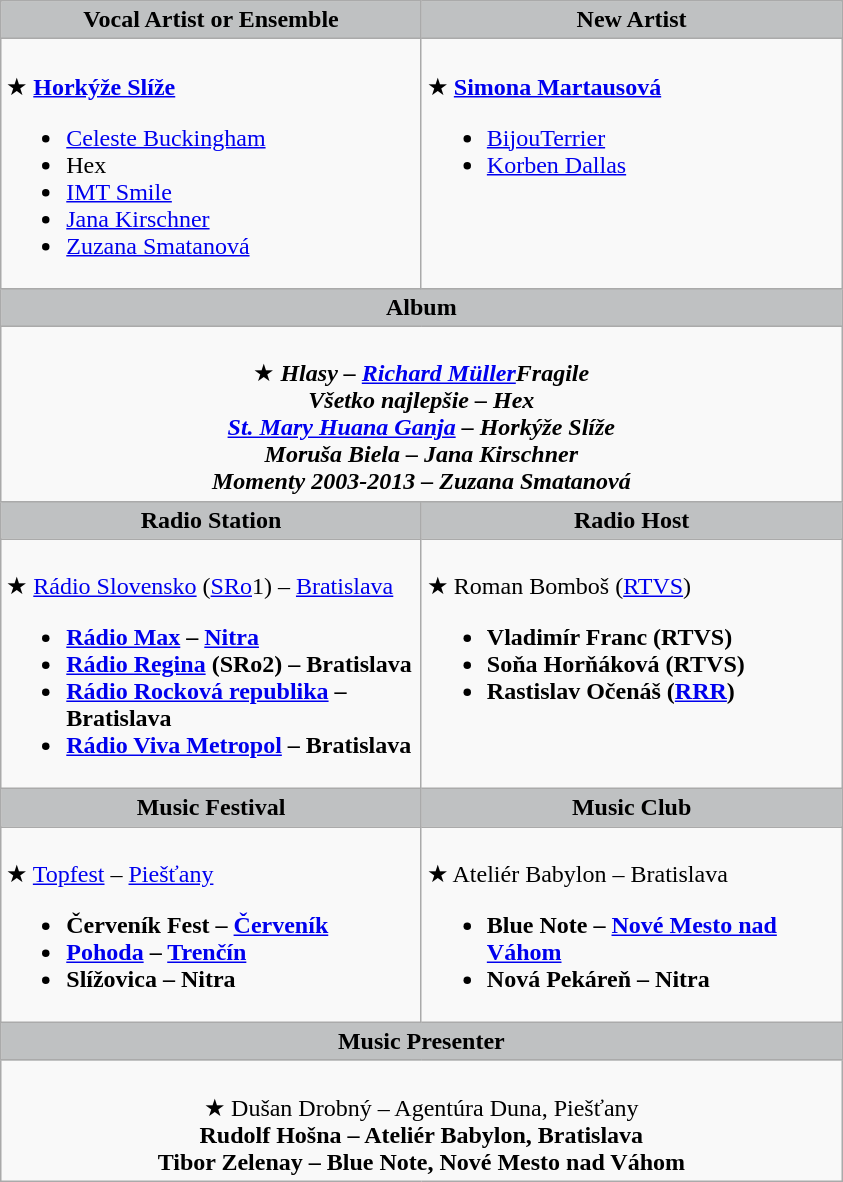<table class=wikitable>
<tr>
<th style=background:#BFC1C2 width=273>Vocal Artist or Ensemble</th>
<th style=background:#BFC1C2 width=273>New Artist</th>
</tr>
<tr>
<td scope=row valign=top><br>★ <strong><a href='#'>Horkýže Slíže</a></strong><ul><li><a href='#'>Celeste Buckingham</a></li><li>Hex</li><li><a href='#'>IMT Smile</a></li><li><a href='#'>Jana Kirschner</a></li><li><a href='#'>Zuzana Smatanová</a></li></ul></td>
<td scope=row valign=top><br>★ <strong><a href='#'>Simona Martausová</a></strong><ul><li><a href='#'>BijouTerrier</a></li><li><a href='#'>Korben Dallas</a></li></ul></td>
</tr>
<tr>
<th colspan=2 style=background:#BFC1C2 width=546>Album</th>
</tr>
<tr>
<td colspan=2 scope=row valign=top align=center><br>★ <strong><em>Hlasy<em> – <a href='#'>Richard Müller</a><strong></strong>Fragile<strong> <br></em>Všetko najlepšie<em> – Hex <br></em><a href='#'>St. Mary Huana Ganja</a><em> – Horkýže Slíže <br></em>Moruša Biela<em> – Jana Kirschner <br></em>Momenty 2003-2013 <em> – Zuzana Smatanová</td>
</tr>
<tr>
<th style=background:#BFC1C2 width=273>Radio Station</th>
<th style=background:#BFC1C2 width=273>Radio Host</th>
</tr>
<tr>
<td scope=row valign=top><br>★ </strong><a href='#'>Rádio Slovensko</a> (<a href='#'>SRo</a>1) – <a href='#'>Bratislava</a><strong><ul><li><a href='#'>Rádio Max</a> – <a href='#'>Nitra</a></li><li><a href='#'>Rádio Regina</a> (SRo2) – Bratislava</li><li><a href='#'>Rádio Rocková republika</a> – Bratislava</li><li><a href='#'>Rádio Viva Metropol</a> – Bratislava</li></ul></td>
<td scope=row valign=top><br>★ </strong>Roman Bomboš (<a href='#'>RTVS</a>)<strong><ul><li>Vladimír Franc (RTVS)</li><li>Soňa Horňáková (RTVS)</li><li>Rastislav Očenáš (<a href='#'>RRR</a>)</li></ul></td>
</tr>
<tr>
<th style=background:#BFC1C2 width=273>Music Festival</th>
<th style=background:#BFC1C2 width=273>Music Club</th>
</tr>
<tr>
<td scope=row valign=top><br>★ </strong><a href='#'>Topfest</a> – <a href='#'>Piešťany</a><strong><ul><li>Červeník Fest – <a href='#'>Červeník</a></li><li><a href='#'>Pohoda</a> – <a href='#'>Trenčín</a></li><li>Slížovica – Nitra</li></ul></td>
<td scope=row valign=top><br>★ </strong>Ateliér Babylon – Bratislava<strong><ul><li>Blue Note – <a href='#'>Nové Mesto nad Váhom</a></li><li>Nová Pekáreň – Nitra</li></ul></td>
</tr>
<tr>
<th colspan=2 style=background:#BFC1C2 width=546>Music Presenter</th>
</tr>
<tr>
<td colspan=2 scope=row valign=top align=center><br>★ </strong>Dušan Drobný – Agentúra Duna, Piešťany<strong> <br>Rudolf Hošna – Ateliér Babylon, Bratislava <br>Tibor Zelenay – Blue Note, Nové Mesto nad Váhom</td>
</tr>
</table>
